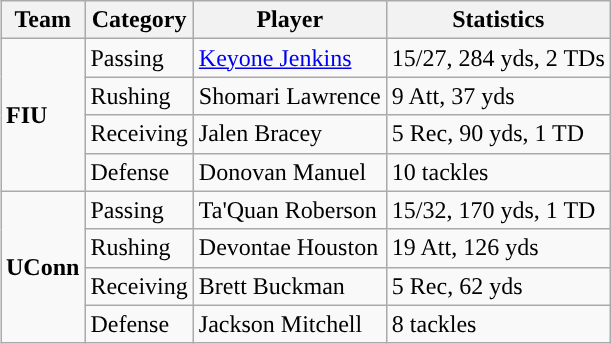<table class="wikitable" style="float: right;">
<tr>
<th>Team</th>
<th>Category</th>
<th>Player</th>
<th>Statistics</th>
</tr>
<tr>
<td rowspan=4><strong>FIU</strong></td>
<td>Passing</td>
<td><a href='#'>Keyone Jenkins</a></td>
<td>15/27, 284 yds, 2 TDs</td>
</tr>
<tr>
<td>Rushing</td>
<td>Shomari Lawrence</td>
<td>9 Att, 37 yds</td>
</tr>
<tr>
<td>Receiving</td>
<td>Jalen Bracey</td>
<td>5 Rec, 90 yds, 1 TD</td>
</tr>
<tr>
<td>Defense</td>
<td>Donovan Manuel</td>
<td>10 tackles</td>
</tr>
<tr>
<td rowspan=4><strong>UConn</strong></td>
<td>Passing</td>
<td>Ta'Quan Roberson</td>
<td>15/32, 170 yds, 1 TD</td>
</tr>
<tr>
<td>Rushing</td>
<td>Devontae Houston</td>
<td>19 Att, 126 yds</td>
</tr>
<tr>
<td>Receiving</td>
<td>Brett Buckman</td>
<td>5 Rec, 62 yds</td>
</tr>
<tr>
<td>Defense</td>
<td>Jackson Mitchell</td>
<td>8 tackles</td>
</tr>
</table>
